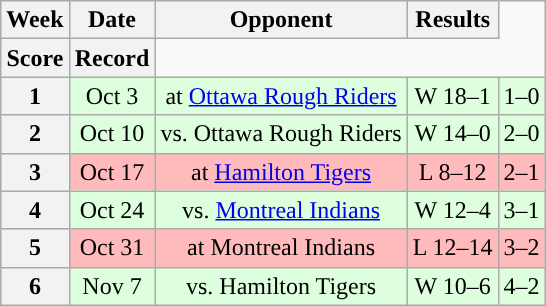<table class="wikitable" style="text-align:center">
<tr>
<th>Week</th>
<th>Date</th>
<th>Opponent</th>
<th>Results</th>
</tr>
<tr>
<th>Score</th>
<th>Record</th>
</tr>
<tr style="background:#ddffdd">
<th>1</th>
<td>Oct 3</td>
<td>at <a href='#'>Ottawa Rough Riders</a></td>
<td>W 18–1</td>
<td>1–0</td>
</tr>
<tr style="background:#ddffdd">
<th>2</th>
<td>Oct 10</td>
<td>vs. Ottawa Rough Riders</td>
<td>W 14–0</td>
<td>2–0</td>
</tr>
<tr style="background:#ffbbbb">
<th>3</th>
<td>Oct 17</td>
<td>at <a href='#'>Hamilton Tigers</a></td>
<td>L 8–12</td>
<td>2–1</td>
</tr>
<tr style="background:#ddffdd">
<th>4</th>
<td>Oct 24</td>
<td>vs. <a href='#'>Montreal Indians</a></td>
<td>W 12–4</td>
<td>3–1</td>
</tr>
<tr style="background:#ffbbbb">
<th>5</th>
<td>Oct 31</td>
<td>at Montreal Indians</td>
<td>L 12–14</td>
<td>3–2</td>
</tr>
<tr style="background:#ddffdd">
<th>6</th>
<td>Nov 7</td>
<td>vs. Hamilton Tigers</td>
<td>W 10–6</td>
<td>4–2</td>
</tr>
</table>
